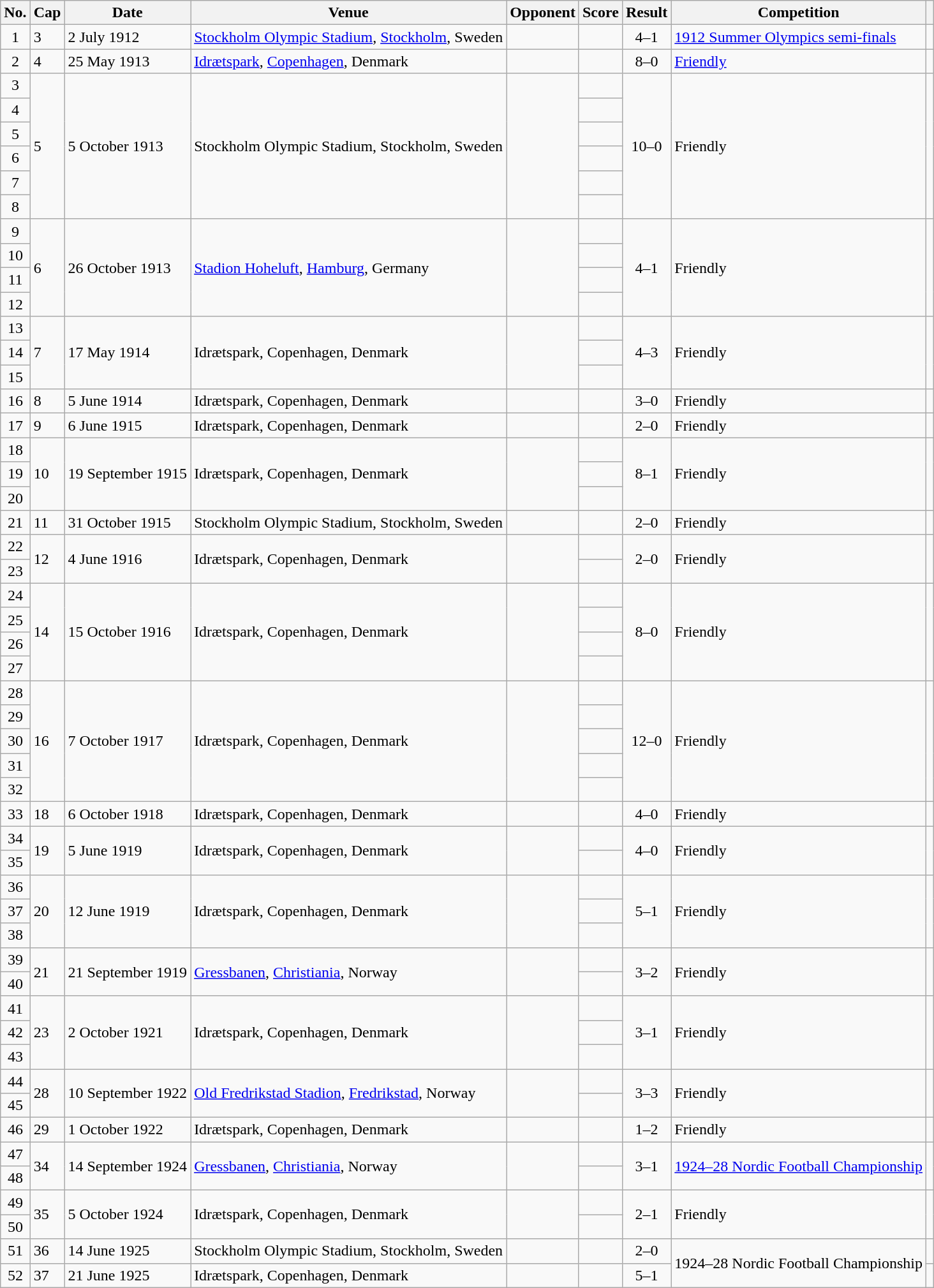<table class="wikitable plainrowheaders sortable">
<tr>
<th scope="col">No.</th>
<th scope="col">Cap</th>
<th scope="col">Date</th>
<th scope="col">Venue</th>
<th scope="col">Opponent</th>
<th scope="col">Score</th>
<th scope="col">Result</th>
<th scope="col">Competition</th>
<th scope=col class=unsortable></th>
</tr>
<tr>
<td align="center">1</td>
<td>3</td>
<td>2 July 1912</td>
<td><a href='#'>Stockholm Olympic Stadium</a>, <a href='#'>Stockholm</a>, Sweden</td>
<td></td>
<td></td>
<td align="center">4–1</td>
<td><a href='#'>1912 Summer Olympics semi-finals</a></td>
<td></td>
</tr>
<tr>
<td align="center">2</td>
<td>4</td>
<td>25 May 1913</td>
<td><a href='#'>Idrætspark</a>, <a href='#'>Copenhagen</a>, Denmark</td>
<td></td>
<td></td>
<td align="center">8–0</td>
<td><a href='#'>Friendly</a></td>
<td></td>
</tr>
<tr>
<td align="center">3</td>
<td rowspan="6">5</td>
<td rowspan="6">5 October 1913</td>
<td rowspan="6">Stockholm Olympic Stadium, Stockholm, Sweden</td>
<td rowspan="6"></td>
<td></td>
<td rowspan="6" style="text-align:center">10–0</td>
<td rowspan="6">Friendly</td>
<td rowspan="6"></td>
</tr>
<tr>
<td align="center">4</td>
<td></td>
</tr>
<tr>
<td align="center">5</td>
<td></td>
</tr>
<tr>
<td align="center">6</td>
<td></td>
</tr>
<tr>
<td align="center">7</td>
<td></td>
</tr>
<tr>
<td align="center">8</td>
<td></td>
</tr>
<tr>
<td align="center">9</td>
<td rowspan="4">6</td>
<td rowspan="4">26 October 1913</td>
<td rowspan="4"><a href='#'>Stadion Hoheluft</a>, <a href='#'>Hamburg</a>, Germany</td>
<td rowspan="4"></td>
<td></td>
<td rowspan="4" style="text-align:center">4–1</td>
<td rowspan="4">Friendly</td>
<td rowspan="4"></td>
</tr>
<tr>
<td align="center">10</td>
<td></td>
</tr>
<tr>
<td align="center">11</td>
<td></td>
</tr>
<tr>
<td align="center">12</td>
<td></td>
</tr>
<tr>
<td align="center">13</td>
<td rowspan="3">7</td>
<td rowspan="3">17 May 1914</td>
<td rowspan="3">Idrætspark, Copenhagen, Denmark</td>
<td rowspan="3"></td>
<td></td>
<td rowspan="3" style="text-align:center">4–3</td>
<td rowspan="3">Friendly</td>
<td rowspan="3"></td>
</tr>
<tr>
<td align="center">14</td>
<td></td>
</tr>
<tr>
<td align="center">15</td>
<td></td>
</tr>
<tr>
<td align="center">16</td>
<td>8</td>
<td>5 June 1914</td>
<td>Idrætspark, Copenhagen, Denmark</td>
<td></td>
<td></td>
<td align="center">3–0</td>
<td>Friendly</td>
<td></td>
</tr>
<tr>
<td align="center">17</td>
<td>9</td>
<td>6 June 1915</td>
<td>Idrætspark, Copenhagen, Denmark</td>
<td></td>
<td></td>
<td align="center">2–0</td>
<td>Friendly</td>
<td></td>
</tr>
<tr>
<td align="center">18</td>
<td rowspan="3">10</td>
<td rowspan="3">19 September 1915</td>
<td rowspan="3">Idrætspark, Copenhagen, Denmark</td>
<td rowspan="3"></td>
<td></td>
<td rowspan="3" style="text-align:center">8–1</td>
<td rowspan="3">Friendly</td>
<td rowspan="3"></td>
</tr>
<tr>
<td align="center">19</td>
<td></td>
</tr>
<tr>
<td align="center">20</td>
<td></td>
</tr>
<tr>
<td align="center">21</td>
<td>11</td>
<td>31 October 1915</td>
<td>Stockholm Olympic Stadium, Stockholm, Sweden</td>
<td></td>
<td></td>
<td align="center">2–0</td>
<td>Friendly</td>
<td></td>
</tr>
<tr>
<td align="center">22</td>
<td rowspan="2">12</td>
<td rowspan="2">4 June 1916</td>
<td rowspan="2">Idrætspark, Copenhagen, Denmark</td>
<td rowspan="2"></td>
<td></td>
<td rowspan="2" style="text-align:center">2–0</td>
<td rowspan="2">Friendly</td>
<td rowspan="2"></td>
</tr>
<tr>
<td align="center">23</td>
<td></td>
</tr>
<tr>
<td align="center">24</td>
<td rowspan="4">14</td>
<td rowspan="4">15 October 1916</td>
<td rowspan="4">Idrætspark, Copenhagen, Denmark</td>
<td rowspan="4"></td>
<td></td>
<td rowspan="4" style="text-align:center">8–0</td>
<td rowspan="4">Friendly</td>
<td rowspan="4"></td>
</tr>
<tr>
<td align="center">25</td>
<td></td>
</tr>
<tr>
<td align="center">26</td>
<td></td>
</tr>
<tr>
<td align="center">27</td>
<td></td>
</tr>
<tr>
<td align="center">28</td>
<td rowspan="5">16</td>
<td rowspan="5">7 October 1917</td>
<td rowspan="5">Idrætspark, Copenhagen, Denmark</td>
<td rowspan="5"></td>
<td></td>
<td rowspan="5" style="text-align:center">12–0</td>
<td rowspan="5">Friendly</td>
<td rowspan="5"></td>
</tr>
<tr>
<td align="center">29</td>
<td></td>
</tr>
<tr>
<td align="center">30</td>
<td></td>
</tr>
<tr>
<td align="center">31</td>
<td></td>
</tr>
<tr>
<td align="center">32</td>
<td></td>
</tr>
<tr>
<td align="center">33</td>
<td>18</td>
<td>6 October 1918</td>
<td>Idrætspark, Copenhagen, Denmark</td>
<td></td>
<td></td>
<td align="center">4–0</td>
<td>Friendly</td>
<td></td>
</tr>
<tr>
<td align="center">34</td>
<td rowspan="2">19</td>
<td rowspan="2">5 June 1919</td>
<td rowspan="2">Idrætspark, Copenhagen, Denmark</td>
<td rowspan="2"></td>
<td></td>
<td rowspan="2" style="text-align:center">4–0</td>
<td rowspan="2">Friendly</td>
<td rowspan="2"></td>
</tr>
<tr>
<td align="center">35</td>
<td></td>
</tr>
<tr>
<td align="center">36</td>
<td rowspan="3">20</td>
<td rowspan="3">12 June 1919</td>
<td rowspan="3">Idrætspark, Copenhagen, Denmark</td>
<td rowspan="3"></td>
<td></td>
<td rowspan="3" style="text-align:center">5–1</td>
<td rowspan="3">Friendly</td>
<td rowspan="3"></td>
</tr>
<tr>
<td align="center">37</td>
<td></td>
</tr>
<tr>
<td align="center">38</td>
<td></td>
</tr>
<tr>
<td align="center">39</td>
<td rowspan="2">21</td>
<td rowspan="2">21 September 1919</td>
<td rowspan="2"><a href='#'>Gressbanen</a>, <a href='#'>Christiania</a>, Norway</td>
<td rowspan="2"></td>
<td></td>
<td rowspan="2" style="text-align:center">3–2</td>
<td rowspan="2">Friendly</td>
<td rowspan="2"></td>
</tr>
<tr>
<td align="center">40</td>
<td></td>
</tr>
<tr>
<td align="center">41</td>
<td rowspan="3">23</td>
<td rowspan="3">2 October 1921</td>
<td rowspan="3">Idrætspark, Copenhagen, Denmark</td>
<td rowspan="3"></td>
<td></td>
<td rowspan="3" style="text-align:center">3–1</td>
<td rowspan="3">Friendly</td>
<td rowspan="3"></td>
</tr>
<tr>
<td align="center">42</td>
<td></td>
</tr>
<tr>
<td align="center">43</td>
<td></td>
</tr>
<tr>
<td align="center">44</td>
<td rowspan="2">28</td>
<td rowspan="2">10 September 1922</td>
<td rowspan="2"><a href='#'>Old Fredrikstad Stadion</a>, <a href='#'>Fredrikstad</a>, Norway</td>
<td rowspan="2"></td>
<td></td>
<td rowspan="2" align="center">3–3</td>
<td rowspan="2">Friendly</td>
<td rowspan="2"></td>
</tr>
<tr>
<td align="center">45</td>
<td></td>
</tr>
<tr>
<td align="center">46</td>
<td>29</td>
<td>1 October 1922</td>
<td>Idrætspark, Copenhagen, Denmark</td>
<td></td>
<td></td>
<td align="center">1–2</td>
<td>Friendly</td>
<td></td>
</tr>
<tr>
<td align="center">47</td>
<td rowspan="2">34</td>
<td rowspan="2">14 September 1924</td>
<td rowspan="2"><a href='#'>Gressbanen</a>, <a href='#'>Christiania</a>, Norway</td>
<td rowspan="2"></td>
<td></td>
<td rowspan="2" style="text-align:center">3–1</td>
<td rowspan="2"><a href='#'>1924–28 Nordic Football Championship</a></td>
<td rowspan="2"></td>
</tr>
<tr>
<td align="center">48</td>
<td></td>
</tr>
<tr>
<td align="center">49</td>
<td rowspan="2">35</td>
<td rowspan="2">5 October 1924</td>
<td rowspan="2">Idrætspark, Copenhagen, Denmark</td>
<td rowspan="2"></td>
<td></td>
<td rowspan="2" style="text-align:center">2–1</td>
<td rowspan=2>Friendly</td>
<td rowspan="2"></td>
</tr>
<tr>
<td align="center">50</td>
<td></td>
</tr>
<tr>
<td align="center">51</td>
<td>36</td>
<td>14 June 1925</td>
<td>Stockholm Olympic Stadium, Stockholm, Sweden</td>
<td></td>
<td></td>
<td align="center">2–0</td>
<td rowspan="2">1924–28 Nordic Football Championship</td>
<td></td>
</tr>
<tr>
<td align="center">52</td>
<td>37</td>
<td>21 June 1925</td>
<td>Idrætspark, Copenhagen, Denmark</td>
<td></td>
<td></td>
<td align="center">5–1</td>
<td></td>
</tr>
</table>
